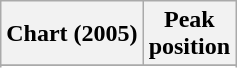<table class="wikitable sortable plainrowheaders" style="text-align:center">
<tr>
<th scope="col">Chart (2005)</th>
<th scope="col">Peak<br> position</th>
</tr>
<tr>
</tr>
<tr>
</tr>
<tr>
</tr>
</table>
